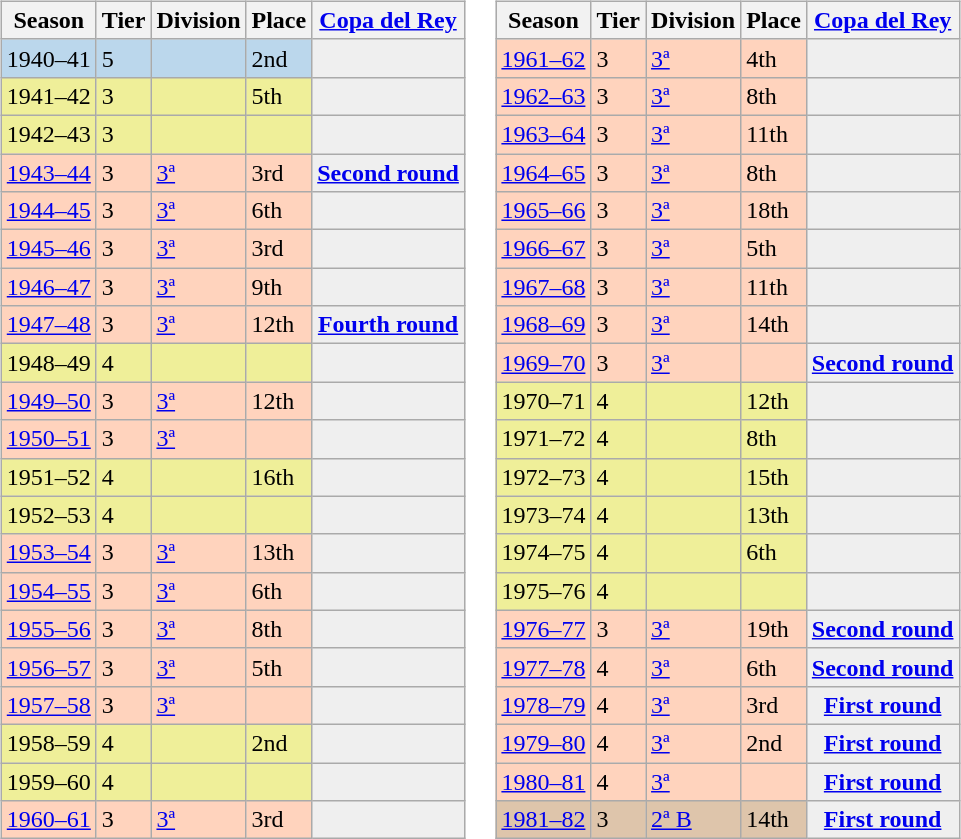<table>
<tr>
<td valign="top" width=0%><br><table class="wikitable">
<tr style="background:#f0f6fa;">
<th>Season</th>
<th>Tier</th>
<th>Division</th>
<th>Place</th>
<th><a href='#'>Copa del Rey</a></th>
</tr>
<tr>
<td style="background:#BBD7EC;">1940–41</td>
<td style="background:#BBD7EC;">5</td>
<td style="background:#BBD7EC;"></td>
<td style="background:#BBD7EC;">2nd</td>
<th style="background:#efefef;"></th>
</tr>
<tr>
<td style="background:#EFEF99;">1941–42</td>
<td style="background:#EFEF99;">3</td>
<td style="background:#EFEF99;"></td>
<td style="background:#EFEF99;">5th</td>
<th style="background:#efefef;"></th>
</tr>
<tr>
<td style="background:#EFEF99;">1942–43</td>
<td style="background:#EFEF99;">3</td>
<td style="background:#EFEF99;"></td>
<td style="background:#EFEF99;"></td>
<th style="background:#efefef;"></th>
</tr>
<tr>
<td style="background:#FFD3BD;"><a href='#'>1943–44</a></td>
<td style="background:#FFD3BD;">3</td>
<td style="background:#FFD3BD;"><a href='#'>3ª</a></td>
<td style="background:#FFD3BD;">3rd</td>
<th style="background:#efefef;"><a href='#'>Second round</a></th>
</tr>
<tr>
<td style="background:#FFD3BD;"><a href='#'>1944–45</a></td>
<td style="background:#FFD3BD;">3</td>
<td style="background:#FFD3BD;"><a href='#'>3ª</a></td>
<td style="background:#FFD3BD;">6th</td>
<th style="background:#efefef;"></th>
</tr>
<tr>
<td style="background:#FFD3BD;"><a href='#'>1945–46</a></td>
<td style="background:#FFD3BD;">3</td>
<td style="background:#FFD3BD;"><a href='#'>3ª</a></td>
<td style="background:#FFD3BD;">3rd</td>
<th style="background:#efefef;"></th>
</tr>
<tr>
<td style="background:#FFD3BD;"><a href='#'>1946–47</a></td>
<td style="background:#FFD3BD;">3</td>
<td style="background:#FFD3BD;"><a href='#'>3ª</a></td>
<td style="background:#FFD3BD;">9th</td>
<th style="background:#efefef;"></th>
</tr>
<tr>
<td style="background:#FFD3BD;"><a href='#'>1947–48</a></td>
<td style="background:#FFD3BD;">3</td>
<td style="background:#FFD3BD;"><a href='#'>3ª</a></td>
<td style="background:#FFD3BD;">12th</td>
<th style="background:#efefef;"><a href='#'>Fourth round</a></th>
</tr>
<tr>
<td style="background:#EFEF99;">1948–49</td>
<td style="background:#EFEF99;">4</td>
<td style="background:#EFEF99;"></td>
<td style="background:#EFEF99;"></td>
<th style="background:#efefef;"></th>
</tr>
<tr>
<td style="background:#FFD3BD;"><a href='#'>1949–50</a></td>
<td style="background:#FFD3BD;">3</td>
<td style="background:#FFD3BD;"><a href='#'>3ª</a></td>
<td style="background:#FFD3BD;">12th</td>
<th style="background:#efefef;"></th>
</tr>
<tr>
<td style="background:#FFD3BD;"><a href='#'>1950–51</a></td>
<td style="background:#FFD3BD;">3</td>
<td style="background:#FFD3BD;"><a href='#'>3ª</a></td>
<td style="background:#FFD3BD;"></td>
<th style="background:#efefef;"></th>
</tr>
<tr>
<td style="background:#EFEF99;">1951–52</td>
<td style="background:#EFEF99;">4</td>
<td style="background:#EFEF99;"></td>
<td style="background:#EFEF99;">16th</td>
<th style="background:#efefef;"></th>
</tr>
<tr>
<td style="background:#EFEF99;">1952–53</td>
<td style="background:#EFEF99;">4</td>
<td style="background:#EFEF99;"></td>
<td style="background:#EFEF99;"></td>
<th style="background:#efefef;"></th>
</tr>
<tr>
<td style="background:#FFD3BD;"><a href='#'>1953–54</a></td>
<td style="background:#FFD3BD;">3</td>
<td style="background:#FFD3BD;"><a href='#'>3ª</a></td>
<td style="background:#FFD3BD;">13th</td>
<th style="background:#efefef;"></th>
</tr>
<tr>
<td style="background:#FFD3BD;"><a href='#'>1954–55</a></td>
<td style="background:#FFD3BD;">3</td>
<td style="background:#FFD3BD;"><a href='#'>3ª</a></td>
<td style="background:#FFD3BD;">6th</td>
<td style="background:#efefef;"></td>
</tr>
<tr>
<td style="background:#FFD3BD;"><a href='#'>1955–56</a></td>
<td style="background:#FFD3BD;">3</td>
<td style="background:#FFD3BD;"><a href='#'>3ª</a></td>
<td style="background:#FFD3BD;">8th</td>
<td style="background:#efefef;"></td>
</tr>
<tr>
<td style="background:#FFD3BD;"><a href='#'>1956–57</a></td>
<td style="background:#FFD3BD;">3</td>
<td style="background:#FFD3BD;"><a href='#'>3ª</a></td>
<td style="background:#FFD3BD;">5th</td>
<td style="background:#efefef;"></td>
</tr>
<tr>
<td style="background:#FFD3BD;"><a href='#'>1957–58</a></td>
<td style="background:#FFD3BD;">3</td>
<td style="background:#FFD3BD;"><a href='#'>3ª</a></td>
<td style="background:#FFD3BD;"></td>
<th style="background:#efefef;"></th>
</tr>
<tr>
<td style="background:#EFEF99;">1958–59</td>
<td style="background:#EFEF99;">4</td>
<td style="background:#EFEF99;"></td>
<td style="background:#EFEF99;">2nd</td>
<th style="background:#efefef;"></th>
</tr>
<tr>
<td style="background:#EFEF99;">1959–60</td>
<td style="background:#EFEF99;">4</td>
<td style="background:#EFEF99;"></td>
<td style="background:#EFEF99;"></td>
<th style="background:#efefef;"></th>
</tr>
<tr>
<td style="background:#FFD3BD;"><a href='#'>1960–61</a></td>
<td style="background:#FFD3BD;">3</td>
<td style="background:#FFD3BD;"><a href='#'>3ª</a></td>
<td style="background:#FFD3BD;">3rd</td>
<th style="background:#efefef;"></th>
</tr>
</table>
</td>
<td valign="top" width=0%><br><table class="wikitable">
<tr style="background:#f0f6fa;">
<th>Season</th>
<th>Tier</th>
<th>Division</th>
<th>Place</th>
<th><a href='#'>Copa del Rey</a></th>
</tr>
<tr>
<td style="background:#FFD3BD;"><a href='#'>1961–62</a></td>
<td style="background:#FFD3BD;">3</td>
<td style="background:#FFD3BD;"><a href='#'>3ª</a></td>
<td style="background:#FFD3BD;">4th</td>
<th style="background:#efefef;"></th>
</tr>
<tr>
<td style="background:#FFD3BD;"><a href='#'>1962–63</a></td>
<td style="background:#FFD3BD;">3</td>
<td style="background:#FFD3BD;"><a href='#'>3ª</a></td>
<td style="background:#FFD3BD;">8th</td>
<td style="background:#efefef;"></td>
</tr>
<tr>
<td style="background:#FFD3BD;"><a href='#'>1963–64</a></td>
<td style="background:#FFD3BD;">3</td>
<td style="background:#FFD3BD;"><a href='#'>3ª</a></td>
<td style="background:#FFD3BD;">11th</td>
<td style="background:#efefef;"></td>
</tr>
<tr>
<td style="background:#FFD3BD;"><a href='#'>1964–65</a></td>
<td style="background:#FFD3BD;">3</td>
<td style="background:#FFD3BD;"><a href='#'>3ª</a></td>
<td style="background:#FFD3BD;">8th</td>
<td style="background:#efefef;"></td>
</tr>
<tr>
<td style="background:#FFD3BD;"><a href='#'>1965–66</a></td>
<td style="background:#FFD3BD;">3</td>
<td style="background:#FFD3BD;"><a href='#'>3ª</a></td>
<td style="background:#FFD3BD;">18th</td>
<th style="background:#efefef;"></th>
</tr>
<tr>
<td style="background:#FFD3BD;"><a href='#'>1966–67</a></td>
<td style="background:#FFD3BD;">3</td>
<td style="background:#FFD3BD;"><a href='#'>3ª</a></td>
<td style="background:#FFD3BD;">5th</td>
<th style="background:#efefef;"></th>
</tr>
<tr>
<td style="background:#FFD3BD;"><a href='#'>1967–68</a></td>
<td style="background:#FFD3BD;">3</td>
<td style="background:#FFD3BD;"><a href='#'>3ª</a></td>
<td style="background:#FFD3BD;">11th</td>
<th style="background:#efefef;"></th>
</tr>
<tr>
<td style="background:#FFD3BD;"><a href='#'>1968–69</a></td>
<td style="background:#FFD3BD;">3</td>
<td style="background:#FFD3BD;"><a href='#'>3ª</a></td>
<td style="background:#FFD3BD;">14th</td>
<td style="background:#efefef;"></td>
</tr>
<tr>
<td style="background:#FFD3BD;"><a href='#'>1969–70</a></td>
<td style="background:#FFD3BD;">3</td>
<td style="background:#FFD3BD;"><a href='#'>3ª</a></td>
<td style="background:#FFD3BD;"></td>
<th style="background:#efefef;"><a href='#'>Second round</a></th>
</tr>
<tr>
<td style="background:#EFEF99;">1970–71</td>
<td style="background:#EFEF99;">4</td>
<td style="background:#EFEF99;"></td>
<td style="background:#EFEF99;">12th</td>
<th style="background:#efefef;"></th>
</tr>
<tr>
<td style="background:#EFEF99;">1971–72</td>
<td style="background:#EFEF99;">4</td>
<td style="background:#EFEF99;"></td>
<td style="background:#EFEF99;">8th</td>
<th style="background:#efefef;"></th>
</tr>
<tr>
<td style="background:#EFEF99;">1972–73</td>
<td style="background:#EFEF99;">4</td>
<td style="background:#EFEF99;"></td>
<td style="background:#EFEF99;">15th</td>
<th style="background:#efefef;"></th>
</tr>
<tr>
<td style="background:#EFEF99;">1973–74</td>
<td style="background:#EFEF99;">4</td>
<td style="background:#EFEF99;"></td>
<td style="background:#EFEF99;">13th</td>
<th style="background:#efefef;"></th>
</tr>
<tr>
<td style="background:#EFEF99;">1974–75</td>
<td style="background:#EFEF99;">4</td>
<td style="background:#EFEF99;"></td>
<td style="background:#EFEF99;">6th</td>
<th style="background:#efefef;"></th>
</tr>
<tr>
<td style="background:#EFEF99;">1975–76</td>
<td style="background:#EFEF99;">4</td>
<td style="background:#EFEF99;"></td>
<td style="background:#EFEF99;"></td>
<th style="background:#efefef;"></th>
</tr>
<tr>
<td style="background:#FFD3BD;"><a href='#'>1976–77</a></td>
<td style="background:#FFD3BD;">3</td>
<td style="background:#FFD3BD;"><a href='#'>3ª</a></td>
<td style="background:#FFD3BD;">19th</td>
<th style="background:#efefef;"><a href='#'>Second round</a></th>
</tr>
<tr>
<td style="background:#FFD3BD;"><a href='#'>1977–78</a></td>
<td style="background:#FFD3BD;">4</td>
<td style="background:#FFD3BD;"><a href='#'>3ª</a></td>
<td style="background:#FFD3BD;">6th</td>
<th style="background:#efefef;"><a href='#'>Second round</a></th>
</tr>
<tr>
<td style="background:#FFD3BD;"><a href='#'>1978–79</a></td>
<td style="background:#FFD3BD;">4</td>
<td style="background:#FFD3BD;"><a href='#'>3ª</a></td>
<td style="background:#FFD3BD;">3rd</td>
<th style="background:#efefef;"><a href='#'>First round</a></th>
</tr>
<tr>
<td style="background:#FFD3BD;"><a href='#'>1979–80</a></td>
<td style="background:#FFD3BD;">4</td>
<td style="background:#FFD3BD;"><a href='#'>3ª</a></td>
<td style="background:#FFD3BD;">2nd</td>
<th style="background:#efefef;"><a href='#'>First round</a></th>
</tr>
<tr>
<td style="background:#FFD3BD;"><a href='#'>1980–81</a></td>
<td style="background:#FFD3BD;">4</td>
<td style="background:#FFD3BD;"><a href='#'>3ª</a></td>
<td style="background:#FFD3BD;"></td>
<th style="background:#efefef;"><a href='#'>First round</a></th>
</tr>
<tr>
<td style="background:#DEC5AB;"><a href='#'>1981–82</a></td>
<td style="background:#DEC5AB;">3</td>
<td style="background:#DEC5AB;"><a href='#'>2ª B</a></td>
<td style="background:#DEC5AB;">14th</td>
<th style="background:#efefef;"><a href='#'>First round</a></th>
</tr>
</table>
</td>
</tr>
</table>
